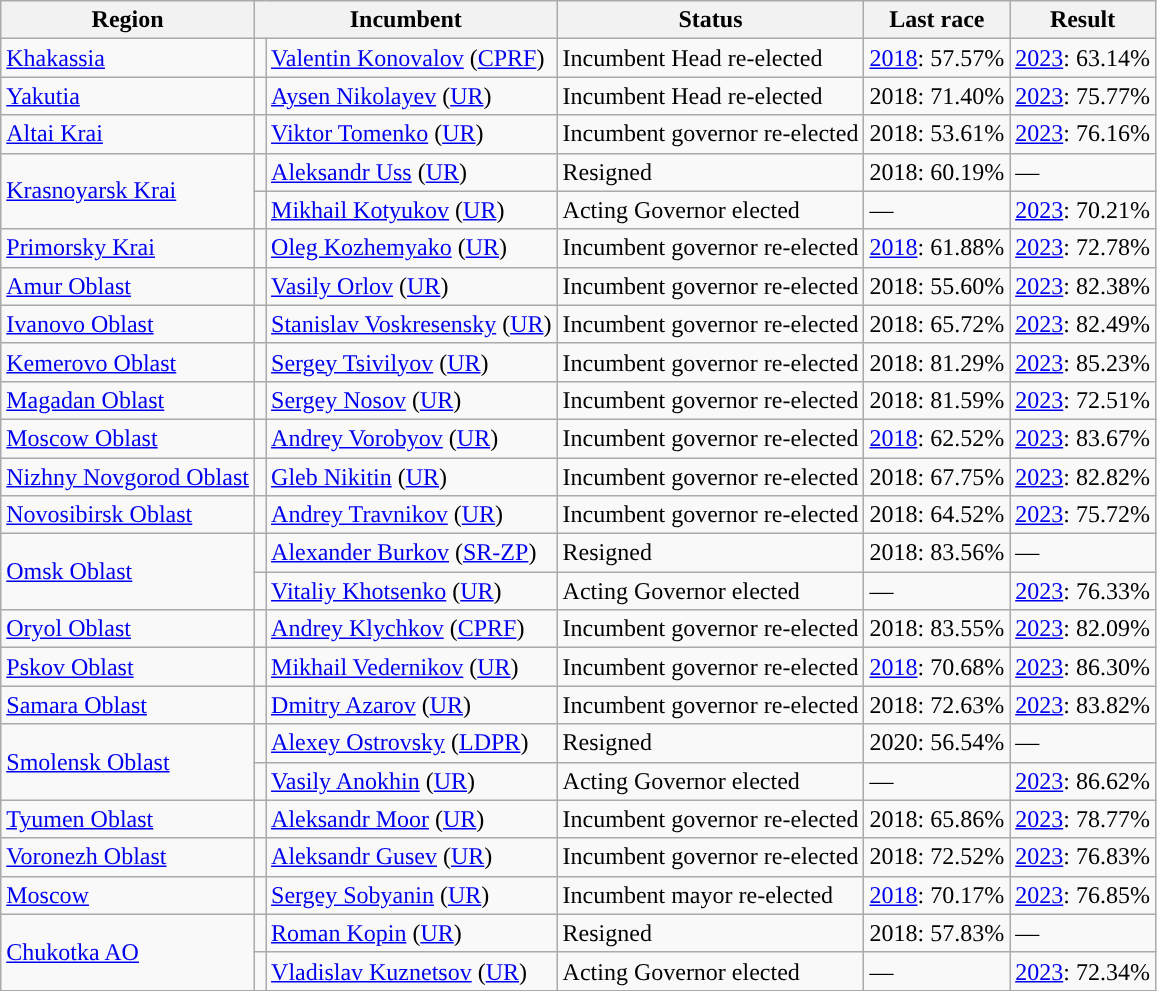<table class="wikitable">
<tr>
<th>Region</th>
<th colspan=2>Incumbent</th>
<th>Status</th>
<th>Last race</th>
<th>Result</th>
</tr>
<tr>
<td><a href='#'>Khakassia</a></td>
<td style="background-color:"></td>
<td><a href='#'>Valentin Konovalov</a> (<a href='#'>CPRF</a>)</td>
<td>Incumbent Head re-elected</td>
<td><a href='#'>2018</a>: 57.57%</td>
<td><a href='#'>2023</a>: 63.14%</td>
</tr>
<tr>
<td><a href='#'>Yakutia</a></td>
<td style="background-color:"></td>
<td><a href='#'>Aysen Nikolayev</a> (<a href='#'>UR</a>)</td>
<td>Incumbent Head re-elected</td>
<td>2018: 71.40%</td>
<td><a href='#'>2023</a>: 75.77%</td>
</tr>
<tr>
<td><a href='#'>Altai Krai</a></td>
<td style="background-color:"></td>
<td><a href='#'>Viktor Tomenko</a> (<a href='#'>UR</a>)</td>
<td>Incumbent governor re-elected </td>
<td>2018: 53.61%</td>
<td><a href='#'>2023</a>: 76.16%</td>
</tr>
<tr>
<td rowspan=2><a href='#'>Krasnoyarsk Krai</a></td>
<td style="background-color:"></td>
<td><a href='#'>Aleksandr Uss</a> (<a href='#'>UR</a>)</td>
<td>Resigned</td>
<td>2018: 60.19%</td>
<td>—</td>
</tr>
<tr>
<td style="background-color:"></td>
<td><a href='#'>Mikhail Kotyukov</a> (<a href='#'>UR</a>)</td>
<td>Acting Governor elected</td>
<td>—</td>
<td><a href='#'>2023</a>: 70.21%</td>
</tr>
<tr>
<td><a href='#'>Primorsky Krai</a></td>
<td style="background-color:"></td>
<td><a href='#'>Oleg Kozhemyako</a> (<a href='#'>UR</a>)</td>
<td>Incumbent governor re-elected</td>
<td><a href='#'>2018</a>: 61.88%</td>
<td><a href='#'>2023</a>: 72.78%</td>
</tr>
<tr>
<td><a href='#'>Amur Oblast</a></td>
<td style="background-color:"></td>
<td><a href='#'>Vasily Orlov</a> (<a href='#'>UR</a>)</td>
<td>Incumbent governor re-elected</td>
<td>2018: 55.60%</td>
<td><a href='#'>2023</a>: 82.38%</td>
</tr>
<tr>
<td><a href='#'>Ivanovo Oblast</a></td>
<td style="background-color:"></td>
<td><a href='#'>Stanislav Voskresensky</a> (<a href='#'>UR</a>)</td>
<td>Incumbent governor re-elected</td>
<td>2018: 65.72%</td>
<td><a href='#'>2023</a>: 82.49%</td>
</tr>
<tr>
<td><a href='#'>Kemerovo Oblast</a></td>
<td style="background-color:"></td>
<td><a href='#'>Sergey Tsivilyov</a> (<a href='#'>UR</a>)</td>
<td>Incumbent governor re-elected</td>
<td>2018: 81.29%</td>
<td><a href='#'>2023</a>: 85.23%</td>
</tr>
<tr>
<td><a href='#'>Magadan Oblast</a></td>
<td style="background-color:"></td>
<td><a href='#'>Sergey Nosov</a> (<a href='#'>UR</a>)</td>
<td>Incumbent governor re-elected</td>
<td>2018: 81.59%</td>
<td><a href='#'>2023</a>: 72.51%</td>
</tr>
<tr>
<td><a href='#'>Moscow Oblast</a></td>
<td style="background-color:"></td>
<td><a href='#'>Andrey Vorobyov</a> (<a href='#'>UR</a>)</td>
<td>Incumbent governor re-elected</td>
<td><a href='#'>2018</a>: 62.52%</td>
<td><a href='#'>2023</a>: 83.67%</td>
</tr>
<tr>
<td><a href='#'>Nizhny Novgorod Oblast</a></td>
<td style="background-color:"></td>
<td><a href='#'>Gleb Nikitin</a> (<a href='#'>UR</a>)</td>
<td>Incumbent governor re-elected</td>
<td>2018: 67.75%</td>
<td><a href='#'>2023</a>: 82.82%</td>
</tr>
<tr>
<td><a href='#'>Novosibirsk Oblast</a></td>
<td style="background-color:"></td>
<td><a href='#'>Andrey Travnikov</a> (<a href='#'>UR</a>)</td>
<td>Incumbent governor re-elected</td>
<td>2018: 64.52%</td>
<td><a href='#'>2023</a>: 75.72%</td>
</tr>
<tr>
<td rowspan=2><a href='#'>Omsk Oblast</a></td>
<td style="background-color:"></td>
<td><a href='#'>Alexander Burkov</a> (<a href='#'>SR-ZP</a>)</td>
<td>Resigned</td>
<td>2018: 83.56%</td>
<td>—</td>
</tr>
<tr>
<td style="background-color:"></td>
<td><a href='#'>Vitaliy Khotsenko</a> (<a href='#'>UR</a>)</td>
<td>Acting Governor elected</td>
<td>—</td>
<td><a href='#'>2023</a>: 76.33%</td>
</tr>
<tr>
<td><a href='#'>Oryol Oblast</a></td>
<td style="background-color:"></td>
<td><a href='#'>Andrey Klychkov</a> (<a href='#'>CPRF</a>)</td>
<td>Incumbent governor re-elected</td>
<td>2018: 83.55%</td>
<td><a href='#'>2023</a>: 82.09%</td>
</tr>
<tr>
<td><a href='#'>Pskov Oblast</a></td>
<td style="background-color:"></td>
<td><a href='#'>Mikhail Vedernikov</a> (<a href='#'>UR</a>)</td>
<td>Incumbent governor re-elected</td>
<td><a href='#'>2018</a>: 70.68%</td>
<td><a href='#'>2023</a>: 86.30%</td>
</tr>
<tr>
<td><a href='#'>Samara Oblast</a></td>
<td style="background-color:"></td>
<td><a href='#'>Dmitry Azarov</a> (<a href='#'>UR</a>)</td>
<td>Incumbent governor re-elected</td>
<td>2018: 72.63%</td>
<td><a href='#'>2023</a>: 83.82%</td>
</tr>
<tr>
<td rowspan=2><a href='#'>Smolensk Oblast</a></td>
<td style="background-color:"></td>
<td><a href='#'>Alexey Ostrovsky</a> (<a href='#'>LDPR</a>)</td>
<td>Resigned</td>
<td>2020: 56.54%</td>
<td>—</td>
</tr>
<tr>
<td style="background-color:"></td>
<td><a href='#'>Vasily Anokhin</a> (<a href='#'>UR</a>)</td>
<td>Acting Governor elected</td>
<td>—</td>
<td><a href='#'>2023</a>: 86.62%</td>
</tr>
<tr>
<td><a href='#'>Tyumen Oblast</a></td>
<td style="background-color:"></td>
<td><a href='#'>Aleksandr Moor</a> (<a href='#'>UR</a>)</td>
<td>Incumbent governor re-elected</td>
<td>2018: 65.86%</td>
<td><a href='#'>2023</a>: 78.77%</td>
</tr>
<tr>
<td><a href='#'>Voronezh Oblast</a></td>
<td style="background-color:"></td>
<td><a href='#'>Aleksandr Gusev</a> (<a href='#'>UR</a>)</td>
<td>Incumbent governor re-elected</td>
<td>2018: 72.52%</td>
<td><a href='#'>2023</a>: 76.83%</td>
</tr>
<tr>
<td><a href='#'>Moscow</a></td>
<td style="background-color:"></td>
<td><a href='#'>Sergey Sobyanin</a> (<a href='#'>UR</a>)</td>
<td>Incumbent mayor re-elected</td>
<td><a href='#'>2018</a>: 70.17%</td>
<td><a href='#'>2023</a>: 76.85%</td>
</tr>
<tr>
<td rowspan=2><a href='#'>Chukotka AO</a></td>
<td style="background-color:"></td>
<td><a href='#'>Roman Kopin</a> (<a href='#'>UR</a>)</td>
<td>Resigned</td>
<td>2018: 57.83%</td>
<td>—</td>
</tr>
<tr>
<td style="background-color:"></td>
<td><a href='#'>Vladislav Kuznetsov</a> (<a href='#'>UR</a>)</td>
<td>Acting Governor elected</td>
<td>—</td>
<td><a href='#'>2023</a>: 72.34%</td>
</tr>
</table>
